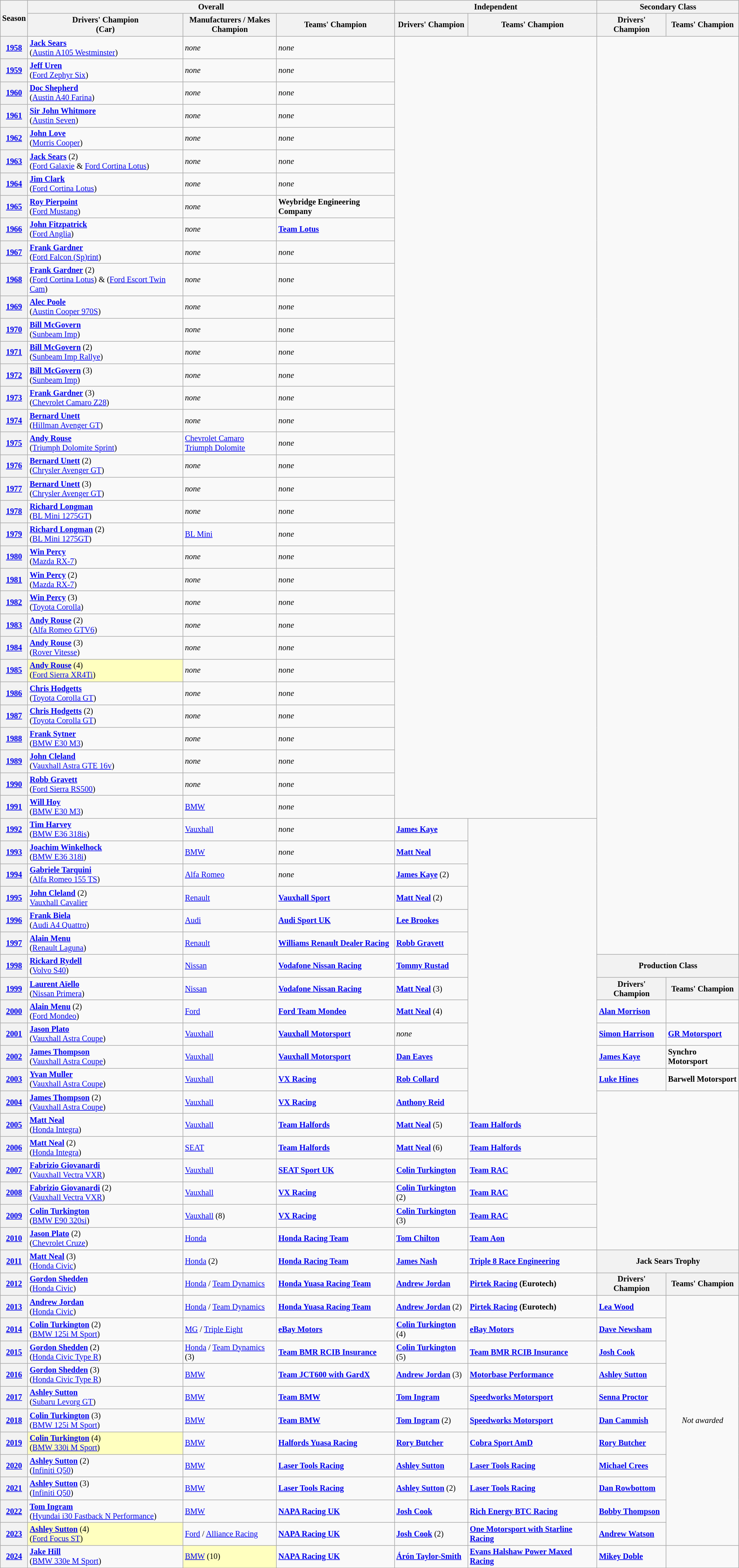<table class="wikitable" style="font-size:85%;">
<tr>
<th rowspan=2>Season</th>
<th colspan=3>Overall</th>
<th colspan=2>Independent</th>
<th colspan=2>Secondary Class</th>
</tr>
<tr>
<th>Drivers' Champion <br> (Car)</th>
<th>Manufacturers / Makes <br> Champion</th>
<th>Teams' Champion</th>
<th>Drivers' Champion</th>
<th>Teams' Champion</th>
<th>Drivers' Champion</th>
<th>Teams' Champion</th>
</tr>
<tr>
<th><a href='#'>1958</a></th>
<td> <strong><a href='#'>Jack Sears</a></strong> <br> (<a href='#'>Austin A105 Westminster</a>)</td>
<td><em>none</em></td>
<td><em>none</em></td>
<td style="text-align:center;" rowspan="34" colspan="2"></td>
<td style="text-align:center;" rowspan="40" colspan="2"></td>
</tr>
<tr>
<th><a href='#'>1959</a></th>
<td> <strong><a href='#'>Jeff Uren</a></strong> <br> (<a href='#'>Ford Zephyr Six</a>)</td>
<td><em>none</em></td>
<td><em>none</em></td>
</tr>
<tr>
<th><a href='#'>1960</a></th>
<td> <strong><a href='#'>Doc Shepherd</a></strong> <br> (<a href='#'>Austin A40 Farina</a>)</td>
<td><em>none</em></td>
<td><em>none</em></td>
</tr>
<tr>
<th><a href='#'>1961</a></th>
<td> <strong><a href='#'>Sir John Whitmore</a></strong> <br> (<a href='#'>Austin Seven</a>)</td>
<td><em>none</em></td>
<td><em>none</em></td>
</tr>
<tr>
<th><a href='#'>1962</a></th>
<td> <strong><a href='#'>John Love</a></strong> <br> (<a href='#'>Morris Cooper</a>)</td>
<td><em>none</em></td>
<td><em>none</em></td>
</tr>
<tr>
<th><a href='#'>1963</a></th>
<td> <strong><a href='#'>Jack Sears</a></strong> (2) <br> (<a href='#'>Ford Galaxie</a> & <a href='#'>Ford Cortina Lotus</a>)</td>
<td><em>none</em></td>
<td><em>none</em></td>
</tr>
<tr>
<th><a href='#'>1964</a></th>
<td> <strong><a href='#'>Jim Clark</a></strong> <br> (<a href='#'>Ford Cortina Lotus</a>)</td>
<td><em>none</em></td>
<td><em>none</em></td>
</tr>
<tr>
<th><a href='#'>1965</a></th>
<td> <strong><a href='#'>Roy Pierpoint</a></strong> <br> (<a href='#'>Ford Mustang</a>)</td>
<td><em>none</em></td>
<td><strong>Weybridge Engineering Company</strong></td>
</tr>
<tr>
<th><a href='#'>1966</a></th>
<td> <strong><a href='#'>John Fitzpatrick</a></strong> <br> (<a href='#'>Ford Anglia</a>)</td>
<td><em>none</em></td>
<td><strong><a href='#'>Team Lotus</a></strong></td>
</tr>
<tr>
<th><a href='#'>1967</a></th>
<td> <strong><a href='#'>Frank Gardner</a></strong> <br> (<a href='#'>Ford Falcon (Sp)rint</a>)</td>
<td><em>none</em></td>
<td><em>none</em></td>
</tr>
<tr>
<th><a href='#'>1968</a></th>
<td> <strong><a href='#'>Frank Gardner</a></strong> (2) <br> (<a href='#'>Ford Cortina Lotus</a>) & (<a href='#'>Ford Escort Twin Cam</a>)</td>
<td><em>none</em></td>
<td><em>none</em></td>
</tr>
<tr>
<th><a href='#'>1969</a></th>
<td> <strong><a href='#'>Alec Poole</a></strong> <br> (<a href='#'>Austin Cooper 970S</a>)</td>
<td><em>none</em></td>
<td><em>none</em></td>
</tr>
<tr>
<th><a href='#'>1970</a></th>
<td> <strong><a href='#'>Bill McGovern</a></strong> <br> (<a href='#'>Sunbeam Imp</a>)</td>
<td><em>none</em></td>
<td><em>none</em></td>
</tr>
<tr>
<th><a href='#'>1971</a></th>
<td> <strong><a href='#'>Bill McGovern</a></strong> (2) <br> (<a href='#'>Sunbeam Imp Rallye</a>)</td>
<td><em>none</em></td>
<td><em>none</em></td>
</tr>
<tr>
<th><a href='#'>1972</a></th>
<td> <strong><a href='#'>Bill McGovern</a></strong> (3) <br> (<a href='#'>Sunbeam Imp</a>)</td>
<td><em>none</em></td>
<td><em>none</em></td>
</tr>
<tr>
<th><a href='#'>1973</a></th>
<td> <strong><a href='#'>Frank Gardner</a></strong> (3) <br> (<a href='#'>Chevrolet Camaro Z28</a>)</td>
<td><em>none</em></td>
<td><em>none</em></td>
</tr>
<tr>
<th><a href='#'>1974</a></th>
<td> <strong><a href='#'>Bernard Unett</a></strong> <br> (<a href='#'>Hillman Avenger GT</a>)</td>
<td><em>none</em></td>
<td><em>none</em></td>
</tr>
<tr>
<th><a href='#'>1975</a></th>
<td> <strong><a href='#'>Andy Rouse</a></strong> <br> (<a href='#'>Triumph Dolomite Sprint</a>)</td>
<td><a href='#'>Chevrolet Camaro</a> <br> <a href='#'>Triumph Dolomite</a></td>
<td><em>none</em></td>
</tr>
<tr>
<th><a href='#'>1976</a></th>
<td> <strong><a href='#'>Bernard Unett</a></strong> (2) <br> (<a href='#'>Chrysler Avenger GT</a>)</td>
<td><em>none</em></td>
<td><em>none</em></td>
</tr>
<tr>
<th><a href='#'>1977</a></th>
<td> <strong><a href='#'>Bernard Unett</a></strong> (3) <br> (<a href='#'>Chrysler Avenger GT</a>)</td>
<td><em>none</em></td>
<td><em>none</em></td>
</tr>
<tr>
<th><a href='#'>1978</a></th>
<td> <strong><a href='#'>Richard Longman</a></strong> <br> (<a href='#'>BL Mini 1275GT</a>)</td>
<td><em>none</em></td>
<td><em>none</em></td>
</tr>
<tr>
<th><a href='#'>1979</a></th>
<td> <strong><a href='#'>Richard Longman</a></strong> (2) <br> (<a href='#'>BL Mini 1275GT</a>)</td>
<td><a href='#'>BL Mini</a></td>
<td><em>none</em></td>
</tr>
<tr>
<th><a href='#'>1980</a></th>
<td> <strong><a href='#'>Win Percy</a></strong> <br> (<a href='#'>Mazda RX-7</a>)</td>
<td><em>none</em></td>
<td><em>none</em></td>
</tr>
<tr>
<th><a href='#'>1981</a></th>
<td> <strong><a href='#'>Win Percy</a></strong> (2) <br> (<a href='#'>Mazda RX-7</a>)</td>
<td><em>none</em></td>
<td><em>none</em></td>
</tr>
<tr>
<th><a href='#'>1982</a></th>
<td> <strong><a href='#'>Win Percy</a></strong> (3) <br> (<a href='#'>Toyota Corolla</a>)</td>
<td><em>none</em></td>
<td><em>none</em></td>
</tr>
<tr>
<th><a href='#'>1983</a></th>
<td> <strong><a href='#'>Andy Rouse</a></strong> (2) <br> (<a href='#'>Alfa Romeo GTV6</a>)</td>
<td><em>none</em></td>
<td><em>none</em></td>
</tr>
<tr>
<th><a href='#'>1984</a></th>
<td> <strong><a href='#'>Andy Rouse</a></strong> (3) <br> (<a href='#'>Rover Vitesse</a>)</td>
<td><em>none</em></td>
<td><em>none</em></td>
</tr>
<tr>
<th><a href='#'>1985</a></th>
<td style="background:#ffffbf;"> <strong><a href='#'>Andy Rouse</a></strong> (4) <br> (<a href='#'>Ford Sierra XR4Ti</a>)</td>
<td><em>none</em></td>
<td><em>none</em></td>
</tr>
<tr>
<th><a href='#'>1986</a></th>
<td> <strong><a href='#'>Chris Hodgetts</a></strong> <br> (<a href='#'>Toyota Corolla GT</a>)</td>
<td><em>none</em></td>
<td><em>none</em></td>
</tr>
<tr>
<th><a href='#'>1987</a></th>
<td> <strong><a href='#'>Chris Hodgetts</a></strong> (2) <br> (<a href='#'>Toyota Corolla GT</a>)</td>
<td><em>none</em></td>
<td><em>none</em></td>
</tr>
<tr>
<th><a href='#'>1988</a></th>
<td> <strong><a href='#'>Frank Sytner</a></strong> <br> (<a href='#'>BMW E30 M3</a>)</td>
<td><em>none</em></td>
<td><em>none</em></td>
</tr>
<tr>
<th><a href='#'>1989</a></th>
<td> <strong><a href='#'>John Cleland</a></strong> <br> (<a href='#'>Vauxhall Astra GTE 16v</a>)</td>
<td><em>none</em></td>
<td><em>none</em></td>
</tr>
<tr>
<th><a href='#'>1990</a></th>
<td> <strong><a href='#'>Robb Gravett</a></strong> <br> (<a href='#'>Ford Sierra RS500</a>)</td>
<td><em>none</em></td>
<td><em>none</em></td>
</tr>
<tr>
<th><a href='#'>1991</a></th>
<td> <strong><a href='#'>Will Hoy</a></strong> <br> (<a href='#'>BMW E30 M3</a>)</td>
<td><a href='#'>BMW</a></td>
<td><em>none</em></td>
</tr>
<tr>
<th><a href='#'>1992</a></th>
<td> <strong><a href='#'>Tim Harvey</a></strong> <br> (<a href='#'>BMW E36 318is</a>)</td>
<td><a href='#'>Vauxhall</a></td>
<td><em>none</em></td>
<td> <strong><a href='#'>James Kaye</a></strong></td>
<td style="text-align:center;" rowspan="13"></td>
</tr>
<tr>
<th><a href='#'>1993</a></th>
<td> <strong><a href='#'>Joachim Winkelhock</a></strong> <br> (<a href='#'>BMW E36 318i</a>)</td>
<td><a href='#'>BMW</a></td>
<td><em>none</em></td>
<td> <strong><a href='#'>Matt Neal</a></strong></td>
</tr>
<tr>
<th><a href='#'>1994</a></th>
<td> <strong><a href='#'>Gabriele Tarquini</a></strong> <br> (<a href='#'>Alfa Romeo 155 TS</a>)</td>
<td><a href='#'>Alfa Romeo</a></td>
<td><em>none</em></td>
<td> <strong><a href='#'>James Kaye</a></strong> (2)</td>
</tr>
<tr>
<th><a href='#'>1995</a></th>
<td> <strong><a href='#'>John Cleland</a></strong> (2) <br> <a href='#'>Vauxhall Cavalier</a></td>
<td><a href='#'>Renault</a></td>
<td><strong><a href='#'>Vauxhall Sport</a></strong></td>
<td> <strong><a href='#'>Matt Neal</a></strong> (2)</td>
</tr>
<tr>
<th><a href='#'>1996</a></th>
<td> <strong><a href='#'>Frank Biela</a></strong> <br> (<a href='#'>Audi A4 Quattro</a>)</td>
<td><a href='#'>Audi</a></td>
<td><strong><a href='#'>Audi Sport UK</a></strong></td>
<td> <strong><a href='#'>Lee Brookes</a></strong></td>
</tr>
<tr>
<th><a href='#'>1997</a></th>
<td> <strong><a href='#'>Alain Menu</a></strong> <br> (<a href='#'>Renault Laguna</a>)</td>
<td><a href='#'>Renault</a></td>
<td><strong><a href='#'>Williams Renault Dealer Racing</a></strong></td>
<td> <strong><a href='#'>Robb Gravett</a></strong></td>
</tr>
<tr>
<th><a href='#'>1998</a></th>
<td> <strong><a href='#'>Rickard Rydell</a></strong> <br> (<a href='#'>Volvo S40</a>)</td>
<td><a href='#'>Nissan</a></td>
<td><strong><a href='#'>Vodafone Nissan Racing</a></strong></td>
<td> <strong><a href='#'>Tommy Rustad</a></strong></td>
<th colspan=2>Production Class</th>
</tr>
<tr>
<th><a href='#'>1999</a></th>
<td> <strong><a href='#'>Laurent Aïello</a></strong> <br> (<a href='#'>Nissan Primera</a>)</td>
<td><a href='#'>Nissan</a></td>
<td><strong><a href='#'>Vodafone Nissan Racing</a></strong></td>
<td> <strong><a href='#'>Matt Neal</a></strong> (3)</td>
<th>Drivers' Champion</th>
<th>Teams' Champion</th>
</tr>
<tr>
<th><a href='#'>2000</a></th>
<td> <strong><a href='#'>Alain Menu</a></strong> (2) <br> (<a href='#'>Ford Mondeo</a>)</td>
<td><a href='#'>Ford</a></td>
<td><strong><a href='#'>Ford Team Mondeo</a></strong></td>
<td> <strong><a href='#'>Matt Neal</a></strong> (4)</td>
<td> <strong><a href='#'>Alan Morrison</a></strong></td>
<td></td>
</tr>
<tr>
<th><a href='#'>2001</a></th>
<td> <strong><a href='#'>Jason Plato</a></strong> <br> (<a href='#'>Vauxhall Astra Coupe</a>)</td>
<td><a href='#'>Vauxhall</a></td>
<td><strong><a href='#'>Vauxhall Motorsport</a></strong></td>
<td><em>none</em></td>
<td> <strong><a href='#'>Simon Harrison</a></strong></td>
<td><strong><a href='#'>GR Motorsport</a></strong></td>
</tr>
<tr>
<th><a href='#'>2002</a></th>
<td> <strong><a href='#'>James Thompson</a></strong> <br> (<a href='#'>Vauxhall Astra Coupe</a>)</td>
<td><a href='#'>Vauxhall</a></td>
<td><strong><a href='#'>Vauxhall Motorsport</a></strong></td>
<td> <strong><a href='#'>Dan Eaves</a></strong></td>
<td> <strong><a href='#'>James Kaye</a></strong></td>
<td><strong>Synchro Motorsport</strong></td>
</tr>
<tr>
<th><a href='#'>2003</a></th>
<td> <strong><a href='#'>Yvan Muller</a></strong> <br> (<a href='#'>Vauxhall Astra Coupe</a>)</td>
<td><a href='#'>Vauxhall</a></td>
<td><strong><a href='#'>VX Racing</a></strong></td>
<td> <strong><a href='#'>Rob Collard</a></strong></td>
<td> <strong><a href='#'>Luke Hines</a></strong></td>
<td><strong>Barwell Motorsport</strong></td>
</tr>
<tr>
<th><a href='#'>2004</a></th>
<td> <strong><a href='#'>James Thompson</a></strong> (2) <br> (<a href='#'>Vauxhall Astra Coupe</a>)</td>
<td><a href='#'>Vauxhall</a></td>
<td><strong><a href='#'>VX Racing</a></strong></td>
<td> <strong><a href='#'>Anthony Reid</a></strong></td>
</tr>
<tr>
<th><a href='#'>2005</a></th>
<td> <strong><a href='#'>Matt Neal</a></strong> <br> (<a href='#'>Honda Integra</a>)</td>
<td><a href='#'>Vauxhall</a></td>
<td><strong><a href='#'>Team Halfords</a></strong></td>
<td> <strong><a href='#'>Matt Neal</a></strong> (5)</td>
<td><strong><a href='#'>Team Halfords</a></strong></td>
</tr>
<tr>
<th><a href='#'>2006</a></th>
<td> <strong><a href='#'>Matt Neal</a></strong> (2) <br> (<a href='#'>Honda Integra</a>)</td>
<td><a href='#'>SEAT</a></td>
<td><strong><a href='#'>Team Halfords</a></strong></td>
<td> <strong><a href='#'>Matt Neal</a></strong> (6)</td>
<td><strong><a href='#'>Team Halfords</a></strong></td>
</tr>
<tr>
<th><a href='#'>2007</a></th>
<td> <strong><a href='#'>Fabrizio Giovanardi</a></strong> <br> (<a href='#'>Vauxhall Vectra VXR</a>)</td>
<td><a href='#'>Vauxhall</a></td>
<td><strong><a href='#'>SEAT Sport UK</a></strong></td>
<td> <strong><a href='#'>Colin Turkington</a></strong></td>
<td><strong><a href='#'>Team RAC</a></strong></td>
</tr>
<tr>
<th><a href='#'>2008</a></th>
<td> <strong><a href='#'>Fabrizio Giovanardi</a></strong> (2) <br> (<a href='#'>Vauxhall Vectra VXR</a>)</td>
<td><a href='#'>Vauxhall</a></td>
<td><strong><a href='#'>VX Racing</a></strong></td>
<td> <strong><a href='#'>Colin Turkington</a></strong> (2)</td>
<td><strong><a href='#'>Team RAC</a></strong></td>
</tr>
<tr>
<th><a href='#'>2009</a></th>
<td> <strong><a href='#'>Colin Turkington</a></strong> <br> (<a href='#'>BMW E90 320si</a>)</td>
<td><a href='#'>Vauxhall</a> (8)</td>
<td><strong><a href='#'>VX Racing</a></strong></td>
<td> <strong><a href='#'>Colin Turkington</a></strong> (3)</td>
<td><strong><a href='#'>Team RAC</a></strong></td>
</tr>
<tr>
<th><a href='#'>2010</a></th>
<td> <strong><a href='#'>Jason Plato</a></strong> (2) <br> (<a href='#'>Chevrolet Cruze</a>)</td>
<td><a href='#'>Honda</a></td>
<td><strong><a href='#'>Honda Racing Team</a></strong></td>
<td> <strong><a href='#'>Tom Chilton</a></strong></td>
<td><strong><a href='#'>Team Aon</a></strong></td>
</tr>
<tr>
<th><a href='#'>2011</a></th>
<td> <strong><a href='#'>Matt Neal</a></strong> (3) <br> (<a href='#'>Honda Civic</a>)</td>
<td><a href='#'>Honda</a> (2)</td>
<td><strong><a href='#'>Honda Racing Team</a></strong></td>
<td> <strong><a href='#'>James Nash</a></strong></td>
<td><strong><a href='#'>Triple 8 Race Engineering</a></strong></td>
<th colspan=2>Jack Sears Trophy</th>
</tr>
<tr>
<th><a href='#'>2012</a></th>
<td> <strong><a href='#'>Gordon Shedden</a></strong> <br> (<a href='#'>Honda Civic</a>)</td>
<td><a href='#'>Honda</a> / <a href='#'>Team Dynamics</a></td>
<td><strong><a href='#'>Honda Yuasa Racing Team</a></strong></td>
<td> <strong><a href='#'>Andrew Jordan</a></strong></td>
<td><strong><a href='#'>Pirtek Racing</a> (Eurotech)</strong></td>
<th>Drivers' Champion</th>
<th>Teams' Champion</th>
</tr>
<tr>
<th><a href='#'>2013</a></th>
<td> <strong><a href='#'>Andrew Jordan</a></strong> <br> (<a href='#'>Honda Civic</a>)</td>
<td><a href='#'>Honda</a> / <a href='#'>Team Dynamics</a></td>
<td><strong><a href='#'>Honda Yuasa Racing Team</a></strong></td>
<td> <strong><a href='#'>Andrew Jordan</a></strong> (2)</td>
<td><strong><a href='#'>Pirtek Racing</a> (Eurotech)</strong></td>
<td> <strong><a href='#'>Lea Wood</a></strong></td>
<td rowspan="11" style="text-align:center;"><em>Not awarded</em></td>
</tr>
<tr>
<th><a href='#'>2014</a></th>
<td> <strong><a href='#'>Colin Turkington</a></strong> (2) <br> (<a href='#'>BMW 125i M Sport</a>)</td>
<td><a href='#'>MG</a> / <a href='#'>Triple Eight</a></td>
<td><strong><a href='#'>eBay Motors</a></strong></td>
<td> <strong><a href='#'>Colin Turkington</a></strong> (4)</td>
<td><strong><a href='#'>eBay Motors</a></strong></td>
<td> <strong><a href='#'>Dave Newsham</a></strong></td>
</tr>
<tr>
<th><a href='#'>2015</a></th>
<td> <strong><a href='#'>Gordon Shedden</a></strong> (2) <br> (<a href='#'>Honda Civic Type R</a>)</td>
<td><a href='#'>Honda</a> / <a href='#'>Team Dynamics</a> (3)</td>
<td><strong><a href='#'>Team BMR RCIB Insurance</a></strong></td>
<td> <strong><a href='#'>Colin Turkington</a></strong> (5)</td>
<td><strong><a href='#'>Team BMR RCIB Insurance</a></strong></td>
<td> <strong><a href='#'>Josh Cook</a></strong></td>
</tr>
<tr>
<th><a href='#'>2016</a></th>
<td> <strong><a href='#'>Gordon Shedden</a></strong> (3) <br> (<a href='#'>Honda Civic Type R</a>)</td>
<td><a href='#'>BMW</a></td>
<td><strong><a href='#'>Team JCT600 with GardX</a></strong></td>
<td> <strong><a href='#'>Andrew Jordan</a></strong> (3)</td>
<td><strong><a href='#'>Motorbase Performance</a></strong></td>
<td> <strong><a href='#'>Ashley Sutton</a></strong></td>
</tr>
<tr>
<th><a href='#'>2017</a></th>
<td> <strong><a href='#'>Ashley Sutton</a></strong> <br> (<a href='#'>Subaru Levorg GT</a>)</td>
<td><a href='#'>BMW</a></td>
<td><strong><a href='#'>Team BMW</a></strong></td>
<td> <strong><a href='#'>Tom Ingram</a></strong></td>
<td><strong><a href='#'>Speedworks Motorsport</a></strong></td>
<td> <strong><a href='#'>Senna Proctor</a></strong></td>
</tr>
<tr>
<th><a href='#'>2018</a></th>
<td> <strong><a href='#'>Colin Turkington</a></strong> (3) <br> (<a href='#'>BMW 125i M Sport</a>)</td>
<td><a href='#'>BMW</a></td>
<td><strong><a href='#'>Team BMW</a></strong></td>
<td> <strong><a href='#'>Tom Ingram</a></strong> (2)</td>
<td><strong><a href='#'>Speedworks Motorsport</a></strong></td>
<td> <strong><a href='#'>Dan Cammish</a></strong></td>
</tr>
<tr>
<th><a href='#'>2019</a></th>
<td style="background:#ffffbf;"> <strong><a href='#'>Colin Turkington</a></strong> (4) <br> (<a href='#'>BMW 330i M Sport</a>)</td>
<td><a href='#'>BMW</a></td>
<td><strong><a href='#'>Halfords Yuasa Racing</a></strong></td>
<td> <strong><a href='#'>Rory Butcher</a></strong></td>
<td><strong><a href='#'>Cobra Sport AmD</a></strong></td>
<td> <strong><a href='#'>Rory Butcher</a></strong></td>
</tr>
<tr>
<th><a href='#'>2020</a></th>
<td> <strong><a href='#'>Ashley Sutton</a></strong> (2) <br> (<a href='#'>Infiniti Q50</a>)</td>
<td><a href='#'>BMW</a></td>
<td><strong><a href='#'>Laser Tools Racing</a></strong></td>
<td> <strong><a href='#'>Ashley Sutton</a></strong></td>
<td><strong><a href='#'>Laser Tools Racing</a></strong></td>
<td> <strong><a href='#'>Michael Crees</a></strong></td>
</tr>
<tr>
<th><a href='#'>2021</a></th>
<td> <strong><a href='#'>Ashley Sutton</a></strong> (3) <br> (<a href='#'>Infiniti Q50</a>)</td>
<td><a href='#'>BMW</a></td>
<td><strong><a href='#'>Laser Tools Racing</a></strong></td>
<td> <strong><a href='#'>Ashley Sutton</a></strong> (2)</td>
<td><strong><a href='#'>Laser Tools Racing</a></strong></td>
<td> <strong><a href='#'>Dan Rowbottom</a></strong></td>
</tr>
<tr>
<th><a href='#'>2022</a></th>
<td> <strong><a href='#'>Tom Ingram</a></strong> <br> (<a href='#'>Hyundai i30 Fastback N Performance</a>)</td>
<td><a href='#'>BMW</a></td>
<td><strong><a href='#'>NAPA Racing UK</a></strong></td>
<td> <strong><a href='#'>Josh Cook</a></strong></td>
<td><strong><a href='#'>Rich Energy BTC Racing</a></strong></td>
<td> <strong><a href='#'>Bobby Thompson</a></strong></td>
</tr>
<tr>
<th><a href='#'>2023</a></th>
<td style="background:#ffffbf;"> <strong><a href='#'>Ashley Sutton</a></strong> (4) <br> (<a href='#'>Ford Focus ST</a>)</td>
<td><a href='#'>Ford</a> / <a href='#'>Alliance Racing</a></td>
<td><strong><a href='#'>NAPA Racing UK</a></strong></td>
<td> <strong><a href='#'>Josh Cook</a></strong> (2)</td>
<td><strong><a href='#'>One Motorsport with Starline Racing</a></strong></td>
<td> <strong><a href='#'>Andrew Watson</a></strong></td>
</tr>
<tr>
<th><a href='#'>2024</a></th>
<td> <strong><a href='#'>Jake Hill</a></strong> <br> (<a href='#'>BMW 330e M Sport</a>)</td>
<td style="background:#ffffbf;"><a href='#'>BMW</a> (10)</td>
<td><strong><a href='#'>NAPA Racing UK</a></strong></td>
<td> <strong><a href='#'>Árón Taylor-Smith</a></strong></td>
<td><strong><a href='#'>Evans Halshaw Power Maxed Racing</a></strong></td>
<td> <strong><a href='#'>Mikey Doble</a></strong></td>
</tr>
</table>
